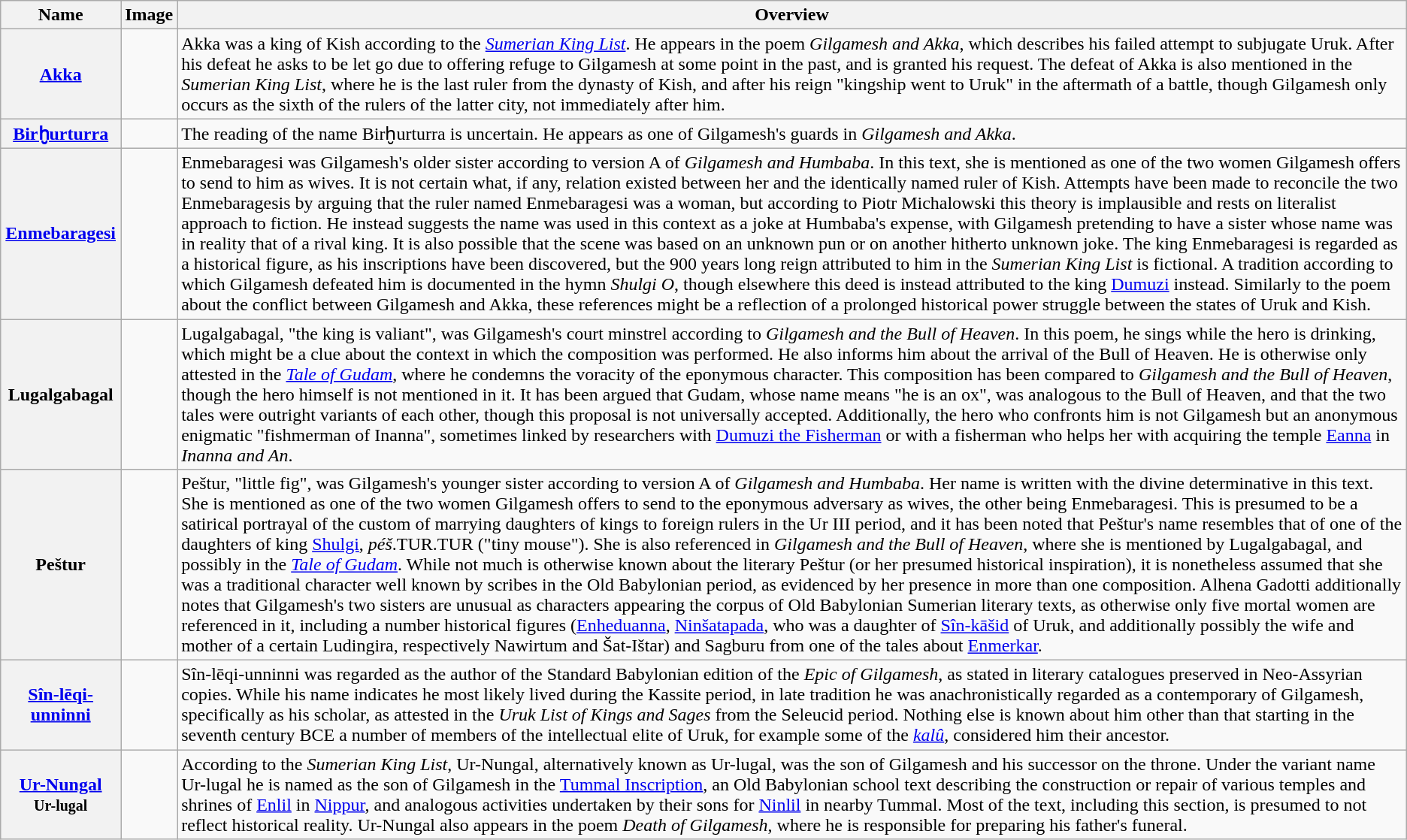<table class="wikitable">
<tr>
<th scope="col">Name</th>
<th scope="col">Image</th>
<th scope="col">Overview</th>
</tr>
<tr>
<th scope="row"><a href='#'>Akka</a></th>
<td></td>
<td>Akka was a king of Kish according to the <em><a href='#'>Sumerian King List</a></em>. He appears in the poem <em>Gilgamesh and Akka</em>, which describes his failed attempt to subjugate Uruk. After his defeat he asks to be let go due to offering refuge to Gilgamesh at some point in the past, and is granted his request. The defeat of Akka is also mentioned in the <em>Sumerian King List</em>, where he is the last ruler from the dynasty of Kish, and after his reign "kingship went to Uruk" in the aftermath of a battle, though Gilgamesh only occurs as the sixth of the rulers of the latter city, not immediately after him.</td>
</tr>
<tr>
<th scope="row"><a href='#'>Birḫurturra</a></th>
<td></td>
<td>The reading of the name Birḫurturra is uncertain. He appears as one of Gilgamesh's guards in <em>Gilgamesh and Akka</em>.</td>
</tr>
<tr>
<th scope="row"><a href='#'>Enmebaragesi</a></th>
<td></td>
<td>Enmebaragesi was Gilgamesh's older sister according to version A of <em>Gilgamesh and Humbaba</em>. In this text, she is mentioned as one of the two women Gilgamesh offers to send to him as wives. It is not certain what, if any, relation existed between her and the identically named ruler of Kish. Attempts have been made to reconcile the two Enmebaragesis by arguing that the ruler named Enmebaragesi was a woman, but according to Piotr Michalowski this theory is implausible and rests on literalist approach to fiction. He instead suggests the name was used in this context as a joke at Humbaba's expense, with Gilgamesh pretending to have a sister whose name was in reality that of a rival king. It is also possible that the scene was based on an unknown pun or on another hitherto unknown joke. The king Enmebaragesi is regarded as a historical figure, as his inscriptions have been discovered, but the 900 years long reign attributed to him in the <em>Sumerian King List</em> is fictional. A tradition according to which Gilgamesh defeated him is documented in the hymn <em>Shulgi O</em>, though elsewhere this deed is instead attributed to the king <a href='#'>Dumuzi</a> instead. Similarly to the poem about the conflict between Gilgamesh and Akka, these references might be a reflection of a prolonged historical power struggle between the states of Uruk and Kish.</td>
</tr>
<tr>
<th scope="row">Lugalgabagal</th>
<td></td>
<td>Lugalgabagal, "the king is valiant", was Gilgamesh's court minstrel according to <em>Gilgamesh and the Bull of Heaven</em>. In this poem, he sings while the hero is drinking, which might be a clue about the context in which the composition was performed. He also informs him about the arrival of the Bull of Heaven. He is otherwise only attested in the <em><a href='#'>Tale of Gudam</a></em>, where he condemns the voracity of the eponymous character. This composition has been compared to <em>Gilgamesh and the Bull of Heaven</em>, though the hero himself is not mentioned in it. It has been argued that Gudam, whose name means "he is an ox", was analogous to the Bull of Heaven, and that the two tales were outright variants of each other, though this proposal is not universally accepted. Additionally, the hero who confronts him is not Gilgamesh but an anonymous enigmatic "fishmerman of Inanna", sometimes linked by researchers with <a href='#'>Dumuzi the Fisherman</a> or with a fisherman who helps her with acquiring the temple <a href='#'>Eanna</a> in <em>Inanna and An</em>.</td>
</tr>
<tr>
<th scope="row">Peštur</th>
<td></td>
<td>Peštur, "little fig", was Gilgamesh's younger sister according to version A of <em>Gilgamesh and Humbaba</em>. Her name is written with the divine determinative in this text. She is mentioned as one of the two women Gilgamesh offers to send to the eponymous adversary as wives, the other being Enmebaragesi. This is presumed to be a satirical portrayal of the custom of marrying daughters of kings to foreign rulers in the Ur III period, and it has been noted that Peštur's name resembles that of one of the daughters of king <a href='#'>Shulgi</a>, <em>péš</em>.TUR.TUR ("tiny mouse"). She is also referenced in <em>Gilgamesh and the Bull of Heaven</em>, where she is mentioned by Lugalgabagal, and possibly in the <em><a href='#'>Tale of Gudam</a></em>. While not much is otherwise known about the literary Peštur (or her presumed historical inspiration), it is nonetheless assumed that she was a traditional character well known by scribes in the Old Babylonian period, as evidenced by her presence in more than one composition. Alhena Gadotti additionally notes that Gilgamesh's two sisters are unusual as characters appearing the corpus of Old Babylonian Sumerian literary texts, as otherwise only five mortal women are referenced in it, including a number historical figures (<a href='#'>Enheduanna</a>, <a href='#'>Ninšatapada</a>, who was a daughter of <a href='#'>Sîn-kāšid</a> of Uruk, and additionally possibly the wife and mother of a certain Ludingira, respectively Nawirtum and Šat-Ištar) and Sagburu from one of the tales about <a href='#'>Enmerkar</a>.</td>
</tr>
<tr>
<th scope="row"><a href='#'>Sîn-lēqi-unninni</a></th>
<td></td>
<td>Sîn-lēqi-unninni was regarded as the author of the Standard Babylonian edition of the <em>Epic of Gilgamesh</em>, as stated in literary catalogues preserved in Neo-Assyrian copies. While his name indicates he most likely lived during the Kassite period, in late tradition he was anachronistically regarded as a contemporary of Gilgamesh, specifically as his scholar, as attested in the <em>Uruk List of Kings and Sages</em> from the Seleucid period. Nothing else is known about him other than that starting in the seventh century BCE a number of members of the intellectual elite of Uruk, for example some of the <em><a href='#'>kalû</a></em>, considered him their ancestor.</td>
</tr>
<tr>
<th scope="row"><a href='#'>Ur-Nungal</a> <br><small>Ur-lugal</small></th>
<td></td>
<td>According to the <em>Sumerian King List</em>, Ur-Nungal, alternatively known as Ur-lugal, was the son of Gilgamesh and his successor on the throne. Under the variant name Ur-lugal he is named as the son of Gilgamesh in the <a href='#'>Tummal Inscription</a>, an Old Babylonian school text describing the construction or repair of various temples and shrines of <a href='#'>Enlil</a> in <a href='#'>Nippur</a>, and analogous activities undertaken by their sons for <a href='#'>Ninlil</a> in nearby Tummal. Most of the text, including this section, is presumed to not reflect historical reality. Ur-Nungal also appears in the poem <em>Death of Gilgamesh</em>, where he is responsible for preparing his father's funeral.</td>
</tr>
</table>
